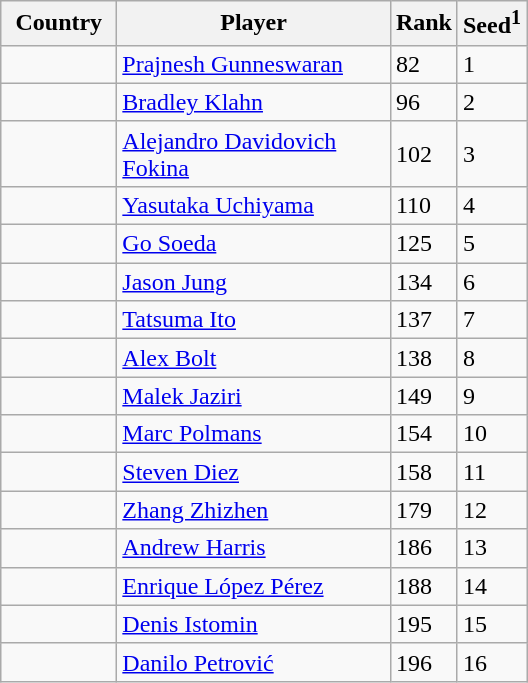<table class="sortable wikitable">
<tr>
<th width="70">Country</th>
<th width="175">Player</th>
<th>Rank</th>
<th>Seed<sup>1</sup></th>
</tr>
<tr>
<td></td>
<td><a href='#'>Prajnesh Gunneswaran</a></td>
<td>82</td>
<td>1</td>
</tr>
<tr>
<td></td>
<td><a href='#'>Bradley Klahn</a></td>
<td>96</td>
<td>2</td>
</tr>
<tr>
<td></td>
<td><a href='#'>Alejandro Davidovich Fokina</a></td>
<td>102</td>
<td>3</td>
</tr>
<tr>
<td></td>
<td><a href='#'>Yasutaka Uchiyama</a></td>
<td>110</td>
<td>4</td>
</tr>
<tr>
<td></td>
<td><a href='#'>Go Soeda</a></td>
<td>125</td>
<td>5</td>
</tr>
<tr>
<td></td>
<td><a href='#'>Jason Jung</a></td>
<td>134</td>
<td>6</td>
</tr>
<tr>
<td></td>
<td><a href='#'>Tatsuma Ito</a></td>
<td>137</td>
<td>7</td>
</tr>
<tr>
<td></td>
<td><a href='#'>Alex Bolt</a></td>
<td>138</td>
<td>8</td>
</tr>
<tr>
<td></td>
<td><a href='#'>Malek Jaziri</a></td>
<td>149</td>
<td>9</td>
</tr>
<tr>
<td></td>
<td><a href='#'>Marc Polmans</a></td>
<td>154</td>
<td>10</td>
</tr>
<tr>
<td></td>
<td><a href='#'>Steven Diez</a></td>
<td>158</td>
<td>11</td>
</tr>
<tr>
<td></td>
<td><a href='#'>Zhang Zhizhen</a></td>
<td>179</td>
<td>12</td>
</tr>
<tr>
<td></td>
<td><a href='#'>Andrew Harris</a></td>
<td>186</td>
<td>13</td>
</tr>
<tr>
<td></td>
<td><a href='#'>Enrique López Pérez</a></td>
<td>188</td>
<td>14</td>
</tr>
<tr>
<td></td>
<td><a href='#'>Denis Istomin</a></td>
<td>195</td>
<td>15</td>
</tr>
<tr>
<td></td>
<td><a href='#'>Danilo Petrović</a></td>
<td>196</td>
<td>16</td>
</tr>
</table>
